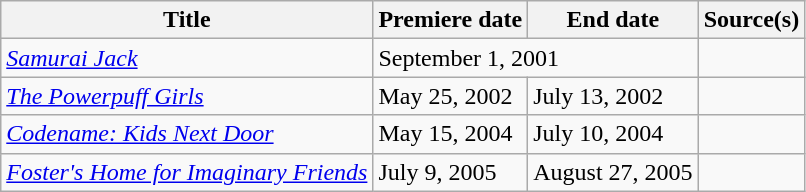<table class="wikitable sortable">
<tr>
<th>Title</th>
<th>Premiere date</th>
<th>End date</th>
<th>Source(s)</th>
</tr>
<tr>
<td><em><a href='#'>Samurai Jack</a></em></td>
<td colspan=2>September 1, 2001</td>
<td></td>
</tr>
<tr>
<td><em><a href='#'>The Powerpuff Girls</a></em></td>
<td>May 25, 2002</td>
<td>July 13, 2002</td>
<td></td>
</tr>
<tr>
<td><em><a href='#'>Codename: Kids Next Door</a></em></td>
<td>May 15, 2004</td>
<td>July 10, 2004</td>
<td></td>
</tr>
<tr>
<td><em><a href='#'>Foster's Home for Imaginary Friends</a></em></td>
<td>July 9, 2005</td>
<td>August 27, 2005</td>
<td></td>
</tr>
</table>
